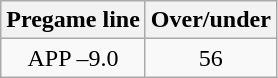<table class="wikitable">
<tr align="center">
<th style=>Pregame line</th>
<th style=>Over/under</th>
</tr>
<tr align="center">
<td>APP –9.0</td>
<td>56</td>
</tr>
</table>
